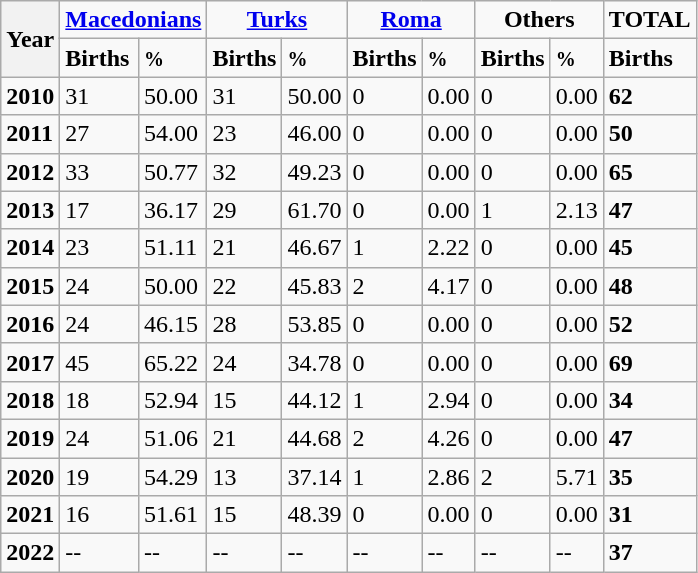<table class="wikitable collapsible collapsed">
<tr>
<th rowspan="2"><strong>Year </strong></th>
<td colspan="2" align="center"><a href='#'><strong>Macedonians</strong></a></td>
<td colspan="2" align="center"><a href='#'><strong>Turks</strong></a></td>
<td colspan="2" align="center"><a href='#'><strong>Roma</strong></a></td>
<td colspan="2" align="center"><strong>Others</strong></td>
<td align="center"><strong>TOTAL</strong></td>
</tr>
<tr>
<td><strong>Births</strong></td>
<td><small><strong>%</strong></small></td>
<td><strong>Births</strong></td>
<td><small><strong>%</strong></small></td>
<td><strong>Births</strong></td>
<td><small><strong>%</strong></small></td>
<td><strong>Births</strong></td>
<td><small><strong>%</strong></small></td>
<td><strong>Births</strong></td>
</tr>
<tr>
<td><strong>2010</strong></td>
<td>31</td>
<td>50.00</td>
<td>31</td>
<td>50.00</td>
<td>0</td>
<td>0.00</td>
<td>0</td>
<td>0.00</td>
<td><strong>62</strong></td>
</tr>
<tr>
<td><strong>2011</strong></td>
<td>27</td>
<td>54.00</td>
<td>23</td>
<td>46.00</td>
<td>0</td>
<td>0.00</td>
<td>0</td>
<td>0.00</td>
<td><strong>50</strong></td>
</tr>
<tr>
<td><strong>2012</strong></td>
<td>33</td>
<td>50.77</td>
<td>32</td>
<td>49.23</td>
<td>0</td>
<td>0.00</td>
<td>0</td>
<td>0.00</td>
<td><strong>65</strong></td>
</tr>
<tr>
<td><strong>2013</strong></td>
<td>17</td>
<td>36.17</td>
<td>29</td>
<td>61.70</td>
<td>0</td>
<td>0.00</td>
<td>1</td>
<td>2.13</td>
<td><strong>47</strong></td>
</tr>
<tr>
<td><strong>2014</strong></td>
<td>23</td>
<td>51.11</td>
<td>21</td>
<td>46.67</td>
<td>1</td>
<td>2.22</td>
<td>0</td>
<td>0.00</td>
<td><strong>45</strong></td>
</tr>
<tr>
<td><strong>2015</strong></td>
<td>24</td>
<td>50.00</td>
<td>22</td>
<td>45.83</td>
<td>2</td>
<td>4.17</td>
<td>0</td>
<td>0.00</td>
<td><strong>48</strong></td>
</tr>
<tr>
<td><strong>2016</strong></td>
<td>24</td>
<td>46.15</td>
<td>28</td>
<td>53.85</td>
<td>0</td>
<td>0.00</td>
<td>0</td>
<td>0.00</td>
<td><strong>52</strong></td>
</tr>
<tr>
<td><strong>2017</strong></td>
<td>45</td>
<td>65.22</td>
<td>24</td>
<td>34.78</td>
<td>0</td>
<td>0.00</td>
<td>0</td>
<td>0.00</td>
<td><strong>69</strong></td>
</tr>
<tr>
<td><strong>2018</strong></td>
<td>18</td>
<td>52.94</td>
<td>15</td>
<td>44.12</td>
<td>1</td>
<td>2.94</td>
<td>0</td>
<td>0.00</td>
<td><strong>34</strong></td>
</tr>
<tr>
<td><strong>2019</strong></td>
<td>24</td>
<td>51.06</td>
<td>21</td>
<td>44.68</td>
<td>2</td>
<td>4.26</td>
<td>0</td>
<td>0.00</td>
<td><strong>47</strong></td>
</tr>
<tr>
<td><strong>2020</strong></td>
<td>19</td>
<td>54.29</td>
<td>13</td>
<td>37.14</td>
<td>1</td>
<td>2.86</td>
<td>2</td>
<td>5.71</td>
<td><strong>35</strong></td>
</tr>
<tr>
<td><strong>2021</strong></td>
<td>16</td>
<td>51.61</td>
<td>15</td>
<td>48.39</td>
<td>0</td>
<td>0.00</td>
<td>0</td>
<td>0.00</td>
<td><strong>31</strong></td>
</tr>
<tr>
<td><strong>2022</strong></td>
<td>--</td>
<td>--</td>
<td>--</td>
<td>--</td>
<td>--</td>
<td>--</td>
<td>--</td>
<td>--</td>
<td><strong>37</strong></td>
</tr>
</table>
